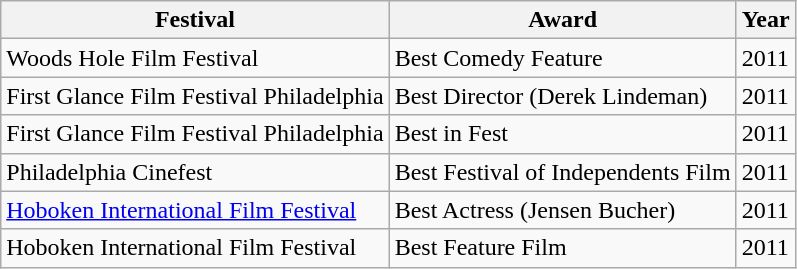<table class="wikitable">
<tr>
<th>Festival</th>
<th>Award</th>
<th>Year</th>
</tr>
<tr>
<td>Woods Hole Film Festival</td>
<td>Best Comedy Feature</td>
<td>2011</td>
</tr>
<tr>
<td>First Glance Film Festival Philadelphia</td>
<td>Best Director (Derek Lindeman)</td>
<td>2011</td>
</tr>
<tr>
<td>First Glance Film Festival Philadelphia</td>
<td>Best in Fest</td>
<td>2011</td>
</tr>
<tr>
<td>Philadelphia Cinefest</td>
<td>Best Festival of Independents Film</td>
<td>2011</td>
</tr>
<tr>
<td><a href='#'>Hoboken International Film Festival</a></td>
<td>Best Actress (Jensen Bucher)</td>
<td>2011</td>
</tr>
<tr>
<td>Hoboken International Film Festival</td>
<td>Best Feature Film</td>
<td>2011</td>
</tr>
</table>
